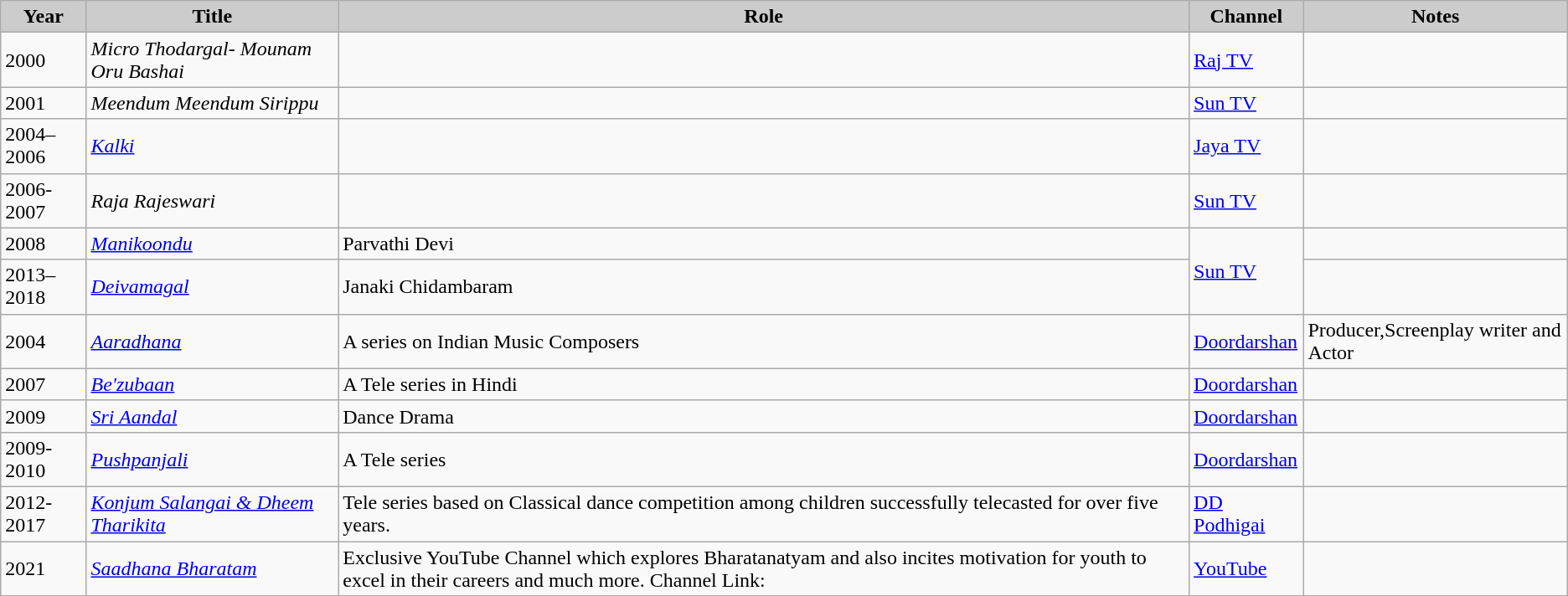<table class="wikitable">
<tr>
<th style="background:#ccc;">Year</th>
<th style="background:#ccc;">Title</th>
<th style="background:#ccc;">Role</th>
<th style="background:#ccc;">Channel</th>
<th style="background:#ccc;">Notes</th>
</tr>
<tr>
<td>2000</td>
<td><em>Micro Thodargal- Mounam Oru Bashai</em></td>
<td></td>
<td><a href='#'>Raj TV</a></td>
<td></td>
</tr>
<tr>
<td>2001</td>
<td><em>Meendum Meendum Sirippu</em></td>
<td></td>
<td><a href='#'>Sun TV</a></td>
<td></td>
</tr>
<tr>
<td>2004–2006</td>
<td><a href='#'><em>Kalki</em></a></td>
<td></td>
<td><a href='#'>Jaya TV</a></td>
<td></td>
</tr>
<tr>
<td>2006-2007</td>
<td><em>Raja Rajeswari</em></td>
<td></td>
<td><a href='#'>Sun TV</a></td>
</tr>
<tr>
<td>2008</td>
<td><em><a href='#'>Manikoondu</a></em></td>
<td>Parvathi Devi</td>
<td rowspan="2"><a href='#'>Sun TV</a></td>
<td></td>
</tr>
<tr>
<td>2013–2018</td>
<td><em><a href='#'>Deivamagal</a></em></td>
<td>Janaki Chidambaram</td>
<td></td>
</tr>
<tr>
<td>2004</td>
<td><a href='#'><em>Aaradhana</em></a></td>
<td>A series on Indian Music Composers</td>
<td><a href='#'>Doordarshan</a></td>
<td>Producer,Screenplay writer and Actor</td>
</tr>
<tr>
<td>2007</td>
<td><em><a href='#'>Be'zubaan</a></em></td>
<td>A Tele series in Hindi</td>
<td><a href='#'>Doordarshan</a></td>
<td></td>
</tr>
<tr>
<td>2009</td>
<td><a href='#'><em>Sri Aandal</em></a></td>
<td>Dance Drama</td>
<td><a href='#'>Doordarshan</a></td>
<td></td>
</tr>
<tr>
<td>2009-2010</td>
<td><a href='#'><em>Pushpanjali</em></a></td>
<td>A Tele series</td>
<td><a href='#'>Doordarshan</a></td>
<td></td>
</tr>
<tr>
<td>2012-2017</td>
<td><em><a href='#'>Konjum Salangai & Dheem Tharikita</a></em></td>
<td>Tele series based on Classical dance competition among children successfully telecasted for over five years.</td>
<td><a href='#'>DD Podhigai</a></td>
<td></td>
</tr>
<tr>
<td>2021</td>
<td><em><a href='#'>Saadhana Bharatam</a></em></td>
<td>Exclusive YouTube Channel which explores Bharatanatyam and also incites motivation for youth to excel in their careers and much more. Channel Link:</td>
<td><a href='#'>YouTube</a></td>
<td></td>
</tr>
</table>
